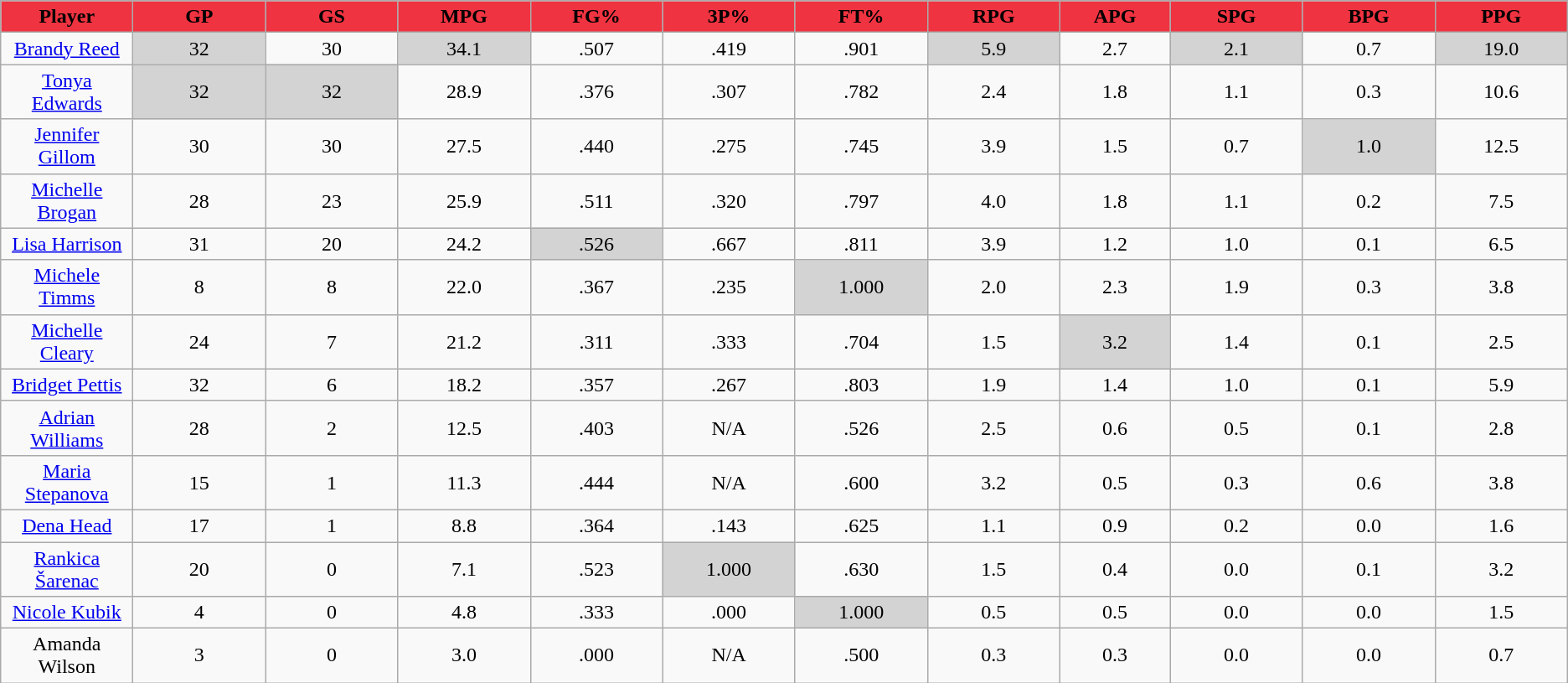<table class="wikitable sortable" style="text-align:center;">
<tr>
<th style="background: #EF3340" width="6%"><span>Player</span></th>
<th style="background: #EF3340" width="6%"><span>GP</span></th>
<th style="background: #EF3340" width="6%"><span>GS</span></th>
<th style="background: #EF3340" width="6%"><span>MPG</span></th>
<th style="background: #EF3340" width="6%"><span>FG%</span></th>
<th style="background: #EF3340" width="6%"><span>3P%</span></th>
<th style="background: #EF3340" width="6%"><span>FT%</span></th>
<th style="background: #EF3340" width="6%"><span>RPG</span></th>
<th style="background: #EF3340" width="5%"><span>APG</span></th>
<th style="background: #EF3340" width="6%"><span>SPG</span></th>
<th style="background: #EF3340" width="6%"><span>BPG</span></th>
<th style="background: #EF3340" width="6%"><span>PPG</span></th>
</tr>
<tr>
<td><a href='#'>Brandy Reed</a></td>
<td style="background:#D3D3D3;">32</td>
<td>30</td>
<td style="background:#D3D3D3;">34.1</td>
<td>.507</td>
<td>.419</td>
<td>.901</td>
<td style="background:#D3D3D3;">5.9</td>
<td>2.7</td>
<td style="background:#D3D3D3;">2.1</td>
<td>0.7</td>
<td style="background:#D3D3D3;">19.0</td>
</tr>
<tr>
<td><a href='#'>Tonya Edwards</a></td>
<td style="background:#D3D3D3;">32</td>
<td style="background:#D3D3D3;">32</td>
<td>28.9</td>
<td>.376</td>
<td>.307</td>
<td>.782</td>
<td>2.4</td>
<td>1.8</td>
<td>1.1</td>
<td>0.3</td>
<td>10.6</td>
</tr>
<tr>
<td><a href='#'>Jennifer Gillom</a></td>
<td>30</td>
<td>30</td>
<td>27.5</td>
<td>.440</td>
<td>.275</td>
<td>.745</td>
<td>3.9</td>
<td>1.5</td>
<td>0.7</td>
<td style="background:#D3D3D3;">1.0</td>
<td>12.5</td>
</tr>
<tr>
<td><a href='#'>Michelle Brogan</a></td>
<td>28</td>
<td>23</td>
<td>25.9</td>
<td>.511</td>
<td>.320</td>
<td>.797</td>
<td>4.0</td>
<td>1.8</td>
<td>1.1</td>
<td>0.2</td>
<td>7.5</td>
</tr>
<tr>
<td><a href='#'>Lisa Harrison</a></td>
<td>31</td>
<td>20</td>
<td>24.2</td>
<td style="background:#D3D3D3;">.526</td>
<td>.667</td>
<td>.811</td>
<td>3.9</td>
<td>1.2</td>
<td>1.0</td>
<td>0.1</td>
<td>6.5</td>
</tr>
<tr>
<td><a href='#'>Michele Timms</a></td>
<td>8</td>
<td>8</td>
<td>22.0</td>
<td>.367</td>
<td>.235</td>
<td style="background:#D3D3D3;">1.000</td>
<td>2.0</td>
<td>2.3</td>
<td>1.9</td>
<td>0.3</td>
<td>3.8</td>
</tr>
<tr>
<td><a href='#'>Michelle Cleary</a></td>
<td>24</td>
<td>7</td>
<td>21.2</td>
<td>.311</td>
<td>.333</td>
<td>.704</td>
<td>1.5</td>
<td style="background:#D3D3D3;">3.2</td>
<td>1.4</td>
<td>0.1</td>
<td>2.5</td>
</tr>
<tr>
<td><a href='#'>Bridget Pettis</a></td>
<td>32</td>
<td>6</td>
<td>18.2</td>
<td>.357</td>
<td>.267</td>
<td>.803</td>
<td>1.9</td>
<td>1.4</td>
<td>1.0</td>
<td>0.1</td>
<td>5.9</td>
</tr>
<tr>
<td><a href='#'>Adrian Williams</a></td>
<td>28</td>
<td>2</td>
<td>12.5</td>
<td>.403</td>
<td>N/A</td>
<td>.526</td>
<td>2.5</td>
<td>0.6</td>
<td>0.5</td>
<td>0.1</td>
<td>2.8</td>
</tr>
<tr>
<td><a href='#'>Maria Stepanova</a></td>
<td>15</td>
<td>1</td>
<td>11.3</td>
<td>.444</td>
<td>N/A</td>
<td>.600</td>
<td>3.2</td>
<td>0.5</td>
<td>0.3</td>
<td>0.6</td>
<td>3.8</td>
</tr>
<tr>
<td><a href='#'>Dena Head</a></td>
<td>17</td>
<td>1</td>
<td>8.8</td>
<td>.364</td>
<td>.143</td>
<td>.625</td>
<td>1.1</td>
<td>0.9</td>
<td>0.2</td>
<td>0.0</td>
<td>1.6</td>
</tr>
<tr>
<td><a href='#'>Rankica Šarenac</a></td>
<td>20</td>
<td>0</td>
<td>7.1</td>
<td>.523</td>
<td style="background:#D3D3D3;">1.000</td>
<td>.630</td>
<td>1.5</td>
<td>0.4</td>
<td>0.0</td>
<td>0.1</td>
<td>3.2</td>
</tr>
<tr>
<td><a href='#'>Nicole Kubik</a></td>
<td>4</td>
<td>0</td>
<td>4.8</td>
<td>.333</td>
<td>.000</td>
<td style="background:#D3D3D3;">1.000</td>
<td>0.5</td>
<td>0.5</td>
<td>0.0</td>
<td>0.0</td>
<td>1.5</td>
</tr>
<tr>
<td>Amanda Wilson</td>
<td>3</td>
<td>0</td>
<td>3.0</td>
<td>.000</td>
<td>N/A</td>
<td>.500</td>
<td>0.3</td>
<td>0.3</td>
<td>0.0</td>
<td>0.0</td>
<td>0.7</td>
</tr>
</table>
